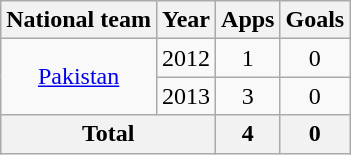<table class="wikitable" style="text-align:center">
<tr>
<th>National team</th>
<th>Year</th>
<th>Apps</th>
<th>Goals</th>
</tr>
<tr>
<td rowspan="2"><a href='#'>Pakistan</a></td>
<td>2012</td>
<td>1</td>
<td>0</td>
</tr>
<tr>
<td>2013</td>
<td>3</td>
<td>0</td>
</tr>
<tr>
<th colspan="2">Total</th>
<th>4</th>
<th>0</th>
</tr>
</table>
